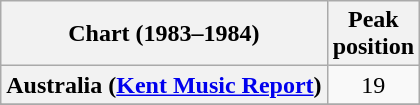<table class="wikitable sortable plainrowheaders" style="text-align:center">
<tr>
<th>Chart (1983–1984)</th>
<th>Peak<br>position</th>
</tr>
<tr>
<th scope="row">Australia (<a href='#'>Kent Music Report</a>)</th>
<td>19</td>
</tr>
<tr>
</tr>
<tr>
</tr>
<tr>
</tr>
<tr>
</tr>
</table>
